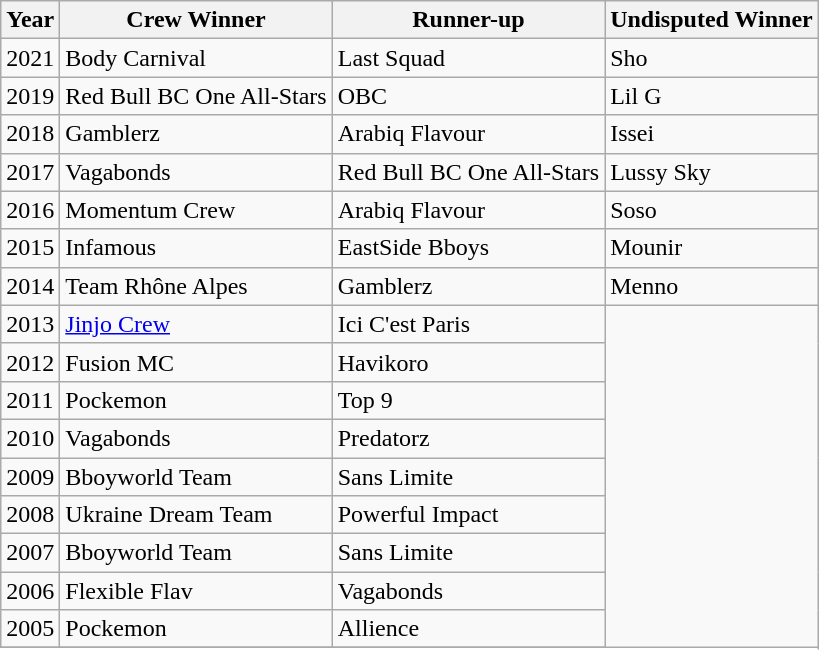<table class="wikitable">
<tr>
<th>Year</th>
<th>Crew Winner</th>
<th>Runner-up</th>
<th>Undisputed Winner</th>
</tr>
<tr>
<td>2021</td>
<td> Body Carnival</td>
<td>  Last Squad</td>
<td> Sho</td>
</tr>
<tr>
<td>2019</td>
<td> Red Bull BC One All-Stars</td>
<td>  OBC</td>
<td> Lil G</td>
</tr>
<tr>
<td>2018</td>
<td> Gamblerz</td>
<td>  Arabiq Flavour</td>
<td> Issei</td>
</tr>
<tr>
<td>2017</td>
<td> Vagabonds</td>
<td> Red Bull BC One All-Stars</td>
<td> Lussy Sky</td>
</tr>
<tr>
<td>2016</td>
<td> Momentum Crew</td>
<td> Arabiq Flavour</td>
<td> Soso</td>
</tr>
<tr>
<td>2015</td>
<td> Infamous</td>
<td> EastSide Bboys</td>
<td> Mounir</td>
</tr>
<tr>
<td>2014</td>
<td> Team Rhône Alpes</td>
<td> Gamblerz</td>
<td> Menno</td>
</tr>
<tr>
<td>2013</td>
<td> <a href='#'>Jinjo Crew</a></td>
<td>  Ici C'est Paris</td>
</tr>
<tr>
<td>2012</td>
<td> Fusion MC</td>
<td> Havikoro</td>
</tr>
<tr>
<td>2011</td>
<td> Pockemon</td>
<td> Top 9</td>
</tr>
<tr>
<td>2010</td>
<td> Vagabonds</td>
<td> Predatorz</td>
</tr>
<tr>
<td>2009</td>
<td> Bboyworld Team</td>
<td> Sans Limite</td>
</tr>
<tr>
<td>2008</td>
<td> Ukraine Dream Team</td>
<td> Powerful Impact</td>
</tr>
<tr>
<td>2007</td>
<td> Bboyworld Team</td>
<td> Sans Limite</td>
</tr>
<tr>
<td>2006</td>
<td> Flexible Flav</td>
<td> Vagabonds</td>
</tr>
<tr>
<td>2005</td>
<td> Pockemon</td>
<td> Allience</td>
</tr>
<tr>
</tr>
</table>
